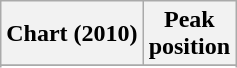<table class="wikitable sortable">
<tr>
<th>Chart (2010)</th>
<th>Peak<br>position</th>
</tr>
<tr>
</tr>
<tr>
</tr>
</table>
